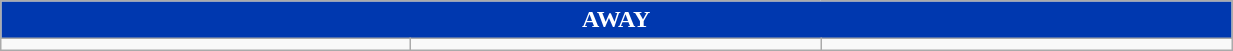<table class="wikitable collapsible collapsed" style="width:65%">
<tr>
<th colspan=16 ! style="color:#FFFFFF; background:#0038af">AWAY</th>
</tr>
<tr>
<td></td>
<td></td>
<td></td>
</tr>
</table>
